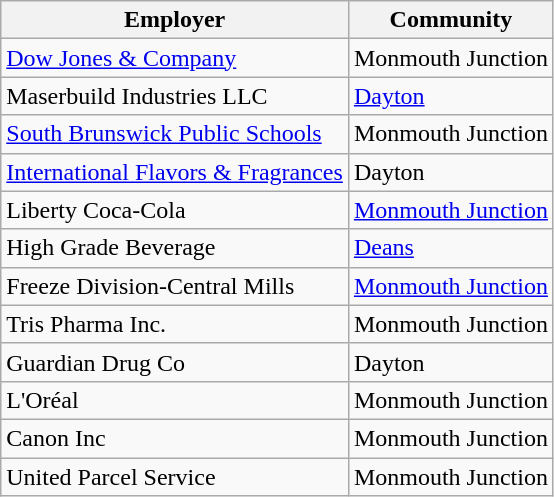<table class="wikitable" border="1">
<tr>
<th>Employer</th>
<th>Community</th>
</tr>
<tr>
<td><a href='#'>Dow Jones & Company</a></td>
<td>Monmouth Junction</td>
</tr>
<tr>
<td>Maserbuild Industries LLC</td>
<td><a href='#'>Dayton</a></td>
</tr>
<tr>
<td><a href='#'>South Brunswick Public Schools</a></td>
<td>Monmouth Junction</td>
</tr>
<tr>
<td><a href='#'>International Flavors & Fragrances</a></td>
<td>Dayton</td>
</tr>
<tr>
<td>Liberty Coca-Cola</td>
<td><a href='#'>Monmouth Junction</a></td>
</tr>
<tr>
<td>High Grade Beverage</td>
<td><a href='#'>Deans</a></td>
</tr>
<tr>
<td>Freeze Division-Central Mills</td>
<td><a href='#'>Monmouth Junction</a></td>
</tr>
<tr>
<td>Tris Pharma Inc.</td>
<td>Monmouth Junction</td>
</tr>
<tr>
<td>Guardian Drug Co</td>
<td>Dayton</td>
</tr>
<tr>
<td>L'Oréal</td>
<td>Monmouth Junction</td>
</tr>
<tr>
<td>Canon Inc</td>
<td>Monmouth Junction</td>
</tr>
<tr>
<td>United Parcel Service</td>
<td>Monmouth Junction</td>
</tr>
</table>
